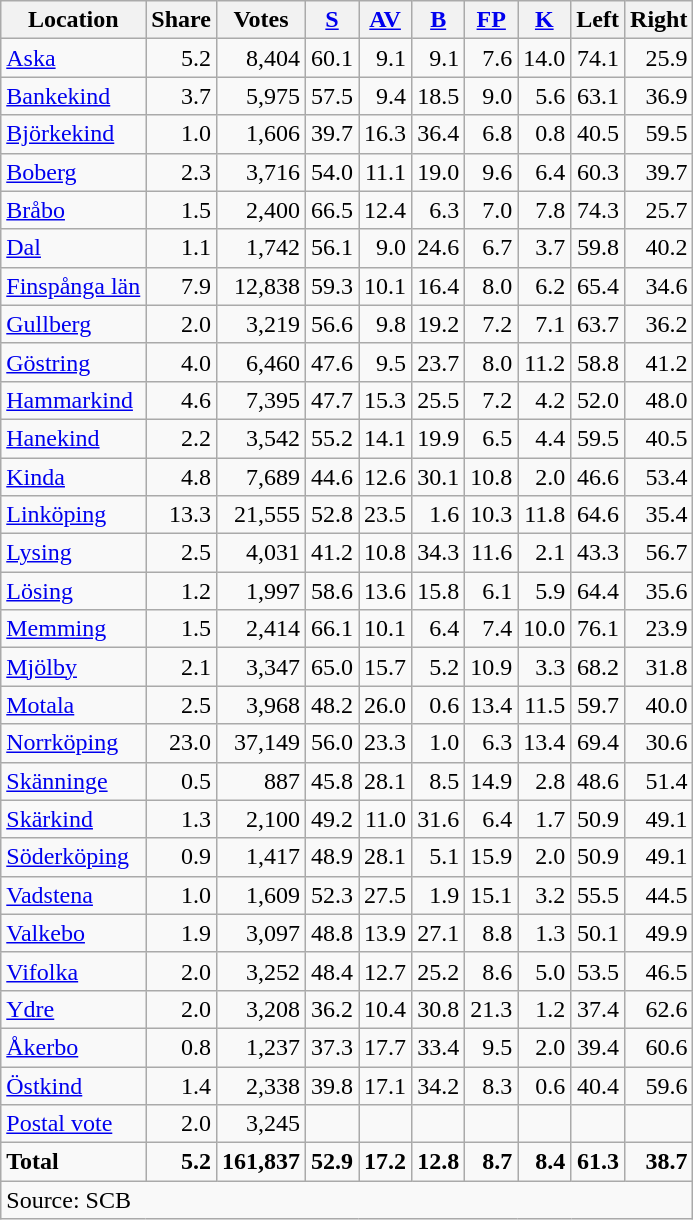<table class="wikitable sortable" style=text-align:right>
<tr>
<th>Location</th>
<th>Share</th>
<th>Votes</th>
<th><a href='#'>S</a></th>
<th><a href='#'>AV</a></th>
<th><a href='#'>B</a></th>
<th><a href='#'>FP</a></th>
<th><a href='#'>K</a></th>
<th>Left</th>
<th>Right</th>
</tr>
<tr>
<td align=left><a href='#'>Aska</a></td>
<td>5.2</td>
<td>8,404</td>
<td>60.1</td>
<td>9.1</td>
<td>9.1</td>
<td>7.6</td>
<td>14.0</td>
<td>74.1</td>
<td>25.9</td>
</tr>
<tr>
<td align=left><a href='#'>Bankekind</a></td>
<td>3.7</td>
<td>5,975</td>
<td>57.5</td>
<td>9.4</td>
<td>18.5</td>
<td>9.0</td>
<td>5.6</td>
<td>63.1</td>
<td>36.9</td>
</tr>
<tr>
<td align=left><a href='#'>Björkekind</a></td>
<td>1.0</td>
<td>1,606</td>
<td>39.7</td>
<td>16.3</td>
<td>36.4</td>
<td>6.8</td>
<td>0.8</td>
<td>40.5</td>
<td>59.5</td>
</tr>
<tr>
<td align=left><a href='#'>Boberg</a></td>
<td>2.3</td>
<td>3,716</td>
<td>54.0</td>
<td>11.1</td>
<td>19.0</td>
<td>9.6</td>
<td>6.4</td>
<td>60.3</td>
<td>39.7</td>
</tr>
<tr>
<td align=left><a href='#'>Bråbo</a></td>
<td>1.5</td>
<td>2,400</td>
<td>66.5</td>
<td>12.4</td>
<td>6.3</td>
<td>7.0</td>
<td>7.8</td>
<td>74.3</td>
<td>25.7</td>
</tr>
<tr>
<td align=left><a href='#'>Dal</a></td>
<td>1.1</td>
<td>1,742</td>
<td>56.1</td>
<td>9.0</td>
<td>24.6</td>
<td>6.7</td>
<td>3.7</td>
<td>59.8</td>
<td>40.2</td>
</tr>
<tr>
<td align=left><a href='#'>Finspånga län</a></td>
<td>7.9</td>
<td>12,838</td>
<td>59.3</td>
<td>10.1</td>
<td>16.4</td>
<td>8.0</td>
<td>6.2</td>
<td>65.4</td>
<td>34.6</td>
</tr>
<tr>
<td align=left><a href='#'>Gullberg</a></td>
<td>2.0</td>
<td>3,219</td>
<td>56.6</td>
<td>9.8</td>
<td>19.2</td>
<td>7.2</td>
<td>7.1</td>
<td>63.7</td>
<td>36.2</td>
</tr>
<tr>
<td align=left><a href='#'>Göstring</a></td>
<td>4.0</td>
<td>6,460</td>
<td>47.6</td>
<td>9.5</td>
<td>23.7</td>
<td>8.0</td>
<td>11.2</td>
<td>58.8</td>
<td>41.2</td>
</tr>
<tr>
<td align=left><a href='#'>Hammarkind</a></td>
<td>4.6</td>
<td>7,395</td>
<td>47.7</td>
<td>15.3</td>
<td>25.5</td>
<td>7.2</td>
<td>4.2</td>
<td>52.0</td>
<td>48.0</td>
</tr>
<tr>
<td align=left><a href='#'>Hanekind</a></td>
<td>2.2</td>
<td>3,542</td>
<td>55.2</td>
<td>14.1</td>
<td>19.9</td>
<td>6.5</td>
<td>4.4</td>
<td>59.5</td>
<td>40.5</td>
</tr>
<tr>
<td align=left><a href='#'>Kinda</a></td>
<td>4.8</td>
<td>7,689</td>
<td>44.6</td>
<td>12.6</td>
<td>30.1</td>
<td>10.8</td>
<td>2.0</td>
<td>46.6</td>
<td>53.4</td>
</tr>
<tr>
<td align=left><a href='#'>Linköping</a></td>
<td>13.3</td>
<td>21,555</td>
<td>52.8</td>
<td>23.5</td>
<td>1.6</td>
<td>10.3</td>
<td>11.8</td>
<td>64.6</td>
<td>35.4</td>
</tr>
<tr>
<td align=left><a href='#'>Lysing</a></td>
<td>2.5</td>
<td>4,031</td>
<td>41.2</td>
<td>10.8</td>
<td>34.3</td>
<td>11.6</td>
<td>2.1</td>
<td>43.3</td>
<td>56.7</td>
</tr>
<tr>
<td align=left><a href='#'>Lösing</a></td>
<td>1.2</td>
<td>1,997</td>
<td>58.6</td>
<td>13.6</td>
<td>15.8</td>
<td>6.1</td>
<td>5.9</td>
<td>64.4</td>
<td>35.6</td>
</tr>
<tr>
<td align=left><a href='#'>Memming</a></td>
<td>1.5</td>
<td>2,414</td>
<td>66.1</td>
<td>10.1</td>
<td>6.4</td>
<td>7.4</td>
<td>10.0</td>
<td>76.1</td>
<td>23.9</td>
</tr>
<tr>
<td align=left><a href='#'>Mjölby</a></td>
<td>2.1</td>
<td>3,347</td>
<td>65.0</td>
<td>15.7</td>
<td>5.2</td>
<td>10.9</td>
<td>3.3</td>
<td>68.2</td>
<td>31.8</td>
</tr>
<tr>
<td align=left><a href='#'>Motala</a></td>
<td>2.5</td>
<td>3,968</td>
<td>48.2</td>
<td>26.0</td>
<td>0.6</td>
<td>13.4</td>
<td>11.5</td>
<td>59.7</td>
<td>40.0</td>
</tr>
<tr>
<td align=left><a href='#'>Norrköping</a></td>
<td>23.0</td>
<td>37,149</td>
<td>56.0</td>
<td>23.3</td>
<td>1.0</td>
<td>6.3</td>
<td>13.4</td>
<td>69.4</td>
<td>30.6</td>
</tr>
<tr>
<td align=left><a href='#'>Skänninge</a></td>
<td>0.5</td>
<td>887</td>
<td>45.8</td>
<td>28.1</td>
<td>8.5</td>
<td>14.9</td>
<td>2.8</td>
<td>48.6</td>
<td>51.4</td>
</tr>
<tr>
<td align=left><a href='#'>Skärkind</a></td>
<td>1.3</td>
<td>2,100</td>
<td>49.2</td>
<td>11.0</td>
<td>31.6</td>
<td>6.4</td>
<td>1.7</td>
<td>50.9</td>
<td>49.1</td>
</tr>
<tr>
<td align=left><a href='#'>Söderköping</a></td>
<td>0.9</td>
<td>1,417</td>
<td>48.9</td>
<td>28.1</td>
<td>5.1</td>
<td>15.9</td>
<td>2.0</td>
<td>50.9</td>
<td>49.1</td>
</tr>
<tr>
<td align=left><a href='#'>Vadstena</a></td>
<td>1.0</td>
<td>1,609</td>
<td>52.3</td>
<td>27.5</td>
<td>1.9</td>
<td>15.1</td>
<td>3.2</td>
<td>55.5</td>
<td>44.5</td>
</tr>
<tr>
<td align=left><a href='#'>Valkebo</a></td>
<td>1.9</td>
<td>3,097</td>
<td>48.8</td>
<td>13.9</td>
<td>27.1</td>
<td>8.8</td>
<td>1.3</td>
<td>50.1</td>
<td>49.9</td>
</tr>
<tr>
<td align=left><a href='#'>Vifolka</a></td>
<td>2.0</td>
<td>3,252</td>
<td>48.4</td>
<td>12.7</td>
<td>25.2</td>
<td>8.6</td>
<td>5.0</td>
<td>53.5</td>
<td>46.5</td>
</tr>
<tr>
<td align=left><a href='#'>Ydre</a></td>
<td>2.0</td>
<td>3,208</td>
<td>36.2</td>
<td>10.4</td>
<td>30.8</td>
<td>21.3</td>
<td>1.2</td>
<td>37.4</td>
<td>62.6</td>
</tr>
<tr>
<td align=left><a href='#'>Åkerbo</a></td>
<td>0.8</td>
<td>1,237</td>
<td>37.3</td>
<td>17.7</td>
<td>33.4</td>
<td>9.5</td>
<td>2.0</td>
<td>39.4</td>
<td>60.6</td>
</tr>
<tr>
<td align=left><a href='#'>Östkind</a></td>
<td>1.4</td>
<td>2,338</td>
<td>39.8</td>
<td>17.1</td>
<td>34.2</td>
<td>8.3</td>
<td>0.6</td>
<td>40.4</td>
<td>59.6</td>
</tr>
<tr>
<td align=left><a href='#'>Postal vote</a></td>
<td>2.0</td>
<td>3,245</td>
<td></td>
<td></td>
<td></td>
<td></td>
<td></td>
<td></td>
<td></td>
</tr>
<tr>
<td align=left><strong>Total</strong></td>
<td><strong>5.2</strong></td>
<td><strong>161,837</strong></td>
<td><strong>52.9</strong></td>
<td><strong>17.2</strong></td>
<td><strong>12.8</strong></td>
<td><strong>8.7</strong></td>
<td><strong>8.4</strong></td>
<td><strong>61.3</strong></td>
<td><strong>38.7</strong></td>
</tr>
<tr>
<td align=left colspan=10>Source: SCB </td>
</tr>
</table>
